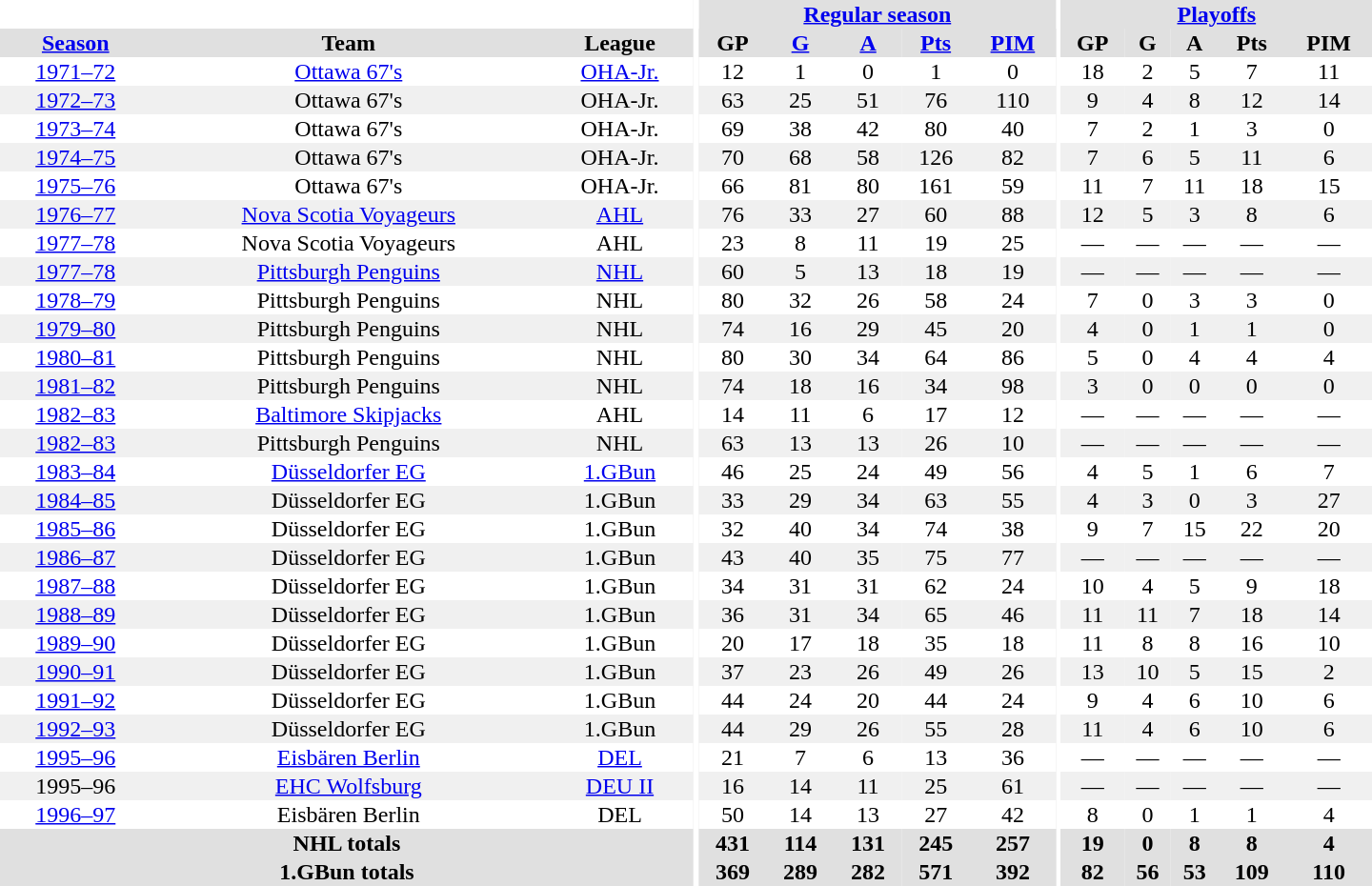<table border="0" cellpadding="1" cellspacing="0" style="text-align:center; width:60em">
<tr bgcolor="#e0e0e0">
<th colspan="3" bgcolor="#ffffff"></th>
<th rowspan="99" bgcolor="#ffffff"></th>
<th colspan="5"><a href='#'>Regular season</a></th>
<th rowspan="99" bgcolor="#ffffff"></th>
<th colspan="5"><a href='#'>Playoffs</a></th>
</tr>
<tr bgcolor="#e0e0e0">
<th><a href='#'>Season</a></th>
<th>Team</th>
<th>League</th>
<th>GP</th>
<th><a href='#'>G</a></th>
<th><a href='#'>A</a></th>
<th><a href='#'>Pts</a></th>
<th><a href='#'>PIM</a></th>
<th>GP</th>
<th>G</th>
<th>A</th>
<th>Pts</th>
<th>PIM</th>
</tr>
<tr>
<td><a href='#'>1971–72</a></td>
<td><a href='#'>Ottawa 67's</a></td>
<td><a href='#'>OHA-Jr.</a></td>
<td>12</td>
<td>1</td>
<td>0</td>
<td>1</td>
<td>0</td>
<td>18</td>
<td>2</td>
<td>5</td>
<td>7</td>
<td>11</td>
</tr>
<tr bgcolor="#f0f0f0">
<td><a href='#'>1972–73</a></td>
<td>Ottawa 67's</td>
<td>OHA-Jr.</td>
<td>63</td>
<td>25</td>
<td>51</td>
<td>76</td>
<td>110</td>
<td>9</td>
<td>4</td>
<td>8</td>
<td>12</td>
<td>14</td>
</tr>
<tr>
<td><a href='#'>1973–74</a></td>
<td>Ottawa 67's</td>
<td>OHA-Jr.</td>
<td>69</td>
<td>38</td>
<td>42</td>
<td>80</td>
<td>40</td>
<td>7</td>
<td>2</td>
<td>1</td>
<td>3</td>
<td>0</td>
</tr>
<tr bgcolor="#f0f0f0">
<td><a href='#'>1974–75</a></td>
<td>Ottawa 67's</td>
<td>OHA-Jr.</td>
<td>70</td>
<td>68</td>
<td>58</td>
<td>126</td>
<td>82</td>
<td>7</td>
<td>6</td>
<td>5</td>
<td>11</td>
<td>6</td>
</tr>
<tr>
<td><a href='#'>1975–76</a></td>
<td>Ottawa 67's</td>
<td>OHA-Jr.</td>
<td>66</td>
<td>81</td>
<td>80</td>
<td>161</td>
<td>59</td>
<td>11</td>
<td>7</td>
<td>11</td>
<td>18</td>
<td>15</td>
</tr>
<tr bgcolor="#f0f0f0">
<td><a href='#'>1976–77</a></td>
<td><a href='#'>Nova Scotia Voyageurs</a></td>
<td><a href='#'>AHL</a></td>
<td>76</td>
<td>33</td>
<td>27</td>
<td>60</td>
<td>88</td>
<td>12</td>
<td>5</td>
<td>3</td>
<td>8</td>
<td>6</td>
</tr>
<tr>
<td><a href='#'>1977–78</a></td>
<td>Nova Scotia Voyageurs</td>
<td>AHL</td>
<td>23</td>
<td>8</td>
<td>11</td>
<td>19</td>
<td>25</td>
<td>—</td>
<td>—</td>
<td>—</td>
<td>—</td>
<td>—</td>
</tr>
<tr bgcolor="#f0f0f0">
<td><a href='#'>1977–78</a></td>
<td><a href='#'>Pittsburgh Penguins</a></td>
<td><a href='#'>NHL</a></td>
<td>60</td>
<td>5</td>
<td>13</td>
<td>18</td>
<td>19</td>
<td>—</td>
<td>—</td>
<td>—</td>
<td>—</td>
<td>—</td>
</tr>
<tr>
<td><a href='#'>1978–79</a></td>
<td>Pittsburgh Penguins</td>
<td>NHL</td>
<td>80</td>
<td>32</td>
<td>26</td>
<td>58</td>
<td>24</td>
<td>7</td>
<td>0</td>
<td>3</td>
<td>3</td>
<td>0</td>
</tr>
<tr bgcolor="#f0f0f0">
<td><a href='#'>1979–80</a></td>
<td>Pittsburgh Penguins</td>
<td>NHL</td>
<td>74</td>
<td>16</td>
<td>29</td>
<td>45</td>
<td>20</td>
<td>4</td>
<td>0</td>
<td>1</td>
<td>1</td>
<td>0</td>
</tr>
<tr>
<td><a href='#'>1980–81</a></td>
<td>Pittsburgh Penguins</td>
<td>NHL</td>
<td>80</td>
<td>30</td>
<td>34</td>
<td>64</td>
<td>86</td>
<td>5</td>
<td>0</td>
<td>4</td>
<td>4</td>
<td>4</td>
</tr>
<tr bgcolor="#f0f0f0">
<td><a href='#'>1981–82</a></td>
<td>Pittsburgh Penguins</td>
<td>NHL</td>
<td>74</td>
<td>18</td>
<td>16</td>
<td>34</td>
<td>98</td>
<td>3</td>
<td>0</td>
<td>0</td>
<td>0</td>
<td>0</td>
</tr>
<tr>
<td><a href='#'>1982–83</a></td>
<td><a href='#'>Baltimore Skipjacks</a></td>
<td>AHL</td>
<td>14</td>
<td>11</td>
<td>6</td>
<td>17</td>
<td>12</td>
<td>—</td>
<td>—</td>
<td>—</td>
<td>—</td>
<td>—</td>
</tr>
<tr bgcolor="#f0f0f0">
<td><a href='#'>1982–83</a></td>
<td>Pittsburgh Penguins</td>
<td>NHL</td>
<td>63</td>
<td>13</td>
<td>13</td>
<td>26</td>
<td>10</td>
<td>—</td>
<td>—</td>
<td>—</td>
<td>—</td>
<td>—</td>
</tr>
<tr>
<td><a href='#'>1983–84</a></td>
<td><a href='#'>Düsseldorfer EG</a></td>
<td><a href='#'>1.GBun</a></td>
<td>46</td>
<td>25</td>
<td>24</td>
<td>49</td>
<td>56</td>
<td>4</td>
<td>5</td>
<td>1</td>
<td>6</td>
<td>7</td>
</tr>
<tr bgcolor="#f0f0f0">
<td><a href='#'>1984–85</a></td>
<td>Düsseldorfer EG</td>
<td>1.GBun</td>
<td>33</td>
<td>29</td>
<td>34</td>
<td>63</td>
<td>55</td>
<td>4</td>
<td>3</td>
<td>0</td>
<td>3</td>
<td>27</td>
</tr>
<tr>
<td><a href='#'>1985–86</a></td>
<td>Düsseldorfer EG</td>
<td>1.GBun</td>
<td>32</td>
<td>40</td>
<td>34</td>
<td>74</td>
<td>38</td>
<td>9</td>
<td>7</td>
<td>15</td>
<td>22</td>
<td>20</td>
</tr>
<tr bgcolor="#f0f0f0">
<td><a href='#'>1986–87</a></td>
<td>Düsseldorfer EG</td>
<td>1.GBun</td>
<td>43</td>
<td>40</td>
<td>35</td>
<td>75</td>
<td>77</td>
<td>—</td>
<td>—</td>
<td>—</td>
<td>—</td>
<td>—</td>
</tr>
<tr>
<td><a href='#'>1987–88</a></td>
<td>Düsseldorfer EG</td>
<td>1.GBun</td>
<td>34</td>
<td>31</td>
<td>31</td>
<td>62</td>
<td>24</td>
<td>10</td>
<td>4</td>
<td>5</td>
<td>9</td>
<td>18</td>
</tr>
<tr bgcolor="#f0f0f0">
<td><a href='#'>1988–89</a></td>
<td>Düsseldorfer EG</td>
<td>1.GBun</td>
<td>36</td>
<td>31</td>
<td>34</td>
<td>65</td>
<td>46</td>
<td>11</td>
<td>11</td>
<td>7</td>
<td>18</td>
<td>14</td>
</tr>
<tr>
<td><a href='#'>1989–90</a></td>
<td>Düsseldorfer EG</td>
<td>1.GBun</td>
<td>20</td>
<td>17</td>
<td>18</td>
<td>35</td>
<td>18</td>
<td>11</td>
<td>8</td>
<td>8</td>
<td>16</td>
<td>10</td>
</tr>
<tr bgcolor="#f0f0f0">
<td><a href='#'>1990–91</a></td>
<td>Düsseldorfer EG</td>
<td>1.GBun</td>
<td>37</td>
<td>23</td>
<td>26</td>
<td>49</td>
<td>26</td>
<td>13</td>
<td>10</td>
<td>5</td>
<td>15</td>
<td>2</td>
</tr>
<tr>
<td><a href='#'>1991–92</a></td>
<td>Düsseldorfer EG</td>
<td>1.GBun</td>
<td>44</td>
<td>24</td>
<td>20</td>
<td>44</td>
<td>24</td>
<td>9</td>
<td>4</td>
<td>6</td>
<td>10</td>
<td>6</td>
</tr>
<tr bgcolor="#f0f0f0">
<td><a href='#'>1992–93</a></td>
<td>Düsseldorfer EG</td>
<td>1.GBun</td>
<td>44</td>
<td>29</td>
<td>26</td>
<td>55</td>
<td>28</td>
<td>11</td>
<td>4</td>
<td>6</td>
<td>10</td>
<td>6</td>
</tr>
<tr>
<td><a href='#'>1995–96</a></td>
<td><a href='#'>Eisbären Berlin</a></td>
<td><a href='#'>DEL</a></td>
<td>21</td>
<td>7</td>
<td>6</td>
<td>13</td>
<td>36</td>
<td>—</td>
<td>—</td>
<td>—</td>
<td>—</td>
<td>—</td>
</tr>
<tr bgcolor="#f0f0f0">
<td>1995–96</td>
<td><a href='#'>EHC Wolfsburg</a></td>
<td><a href='#'>DEU II</a></td>
<td>16</td>
<td>14</td>
<td>11</td>
<td>25</td>
<td>61</td>
<td>—</td>
<td>—</td>
<td>—</td>
<td>—</td>
<td>—</td>
</tr>
<tr>
<td><a href='#'>1996–97</a></td>
<td>Eisbären Berlin</td>
<td>DEL</td>
<td>50</td>
<td>14</td>
<td>13</td>
<td>27</td>
<td>42</td>
<td>8</td>
<td>0</td>
<td>1</td>
<td>1</td>
<td>4</td>
</tr>
<tr bgcolor="#e0e0e0">
<th colspan="3">NHL totals</th>
<th>431</th>
<th>114</th>
<th>131</th>
<th>245</th>
<th>257</th>
<th>19</th>
<th>0</th>
<th>8</th>
<th>8</th>
<th>4</th>
</tr>
<tr bgcolor="#e0e0e0">
<th colspan="3">1.GBun totals</th>
<th>369</th>
<th>289</th>
<th>282</th>
<th>571</th>
<th>392</th>
<th>82</th>
<th>56</th>
<th>53</th>
<th>109</th>
<th>110</th>
</tr>
</table>
